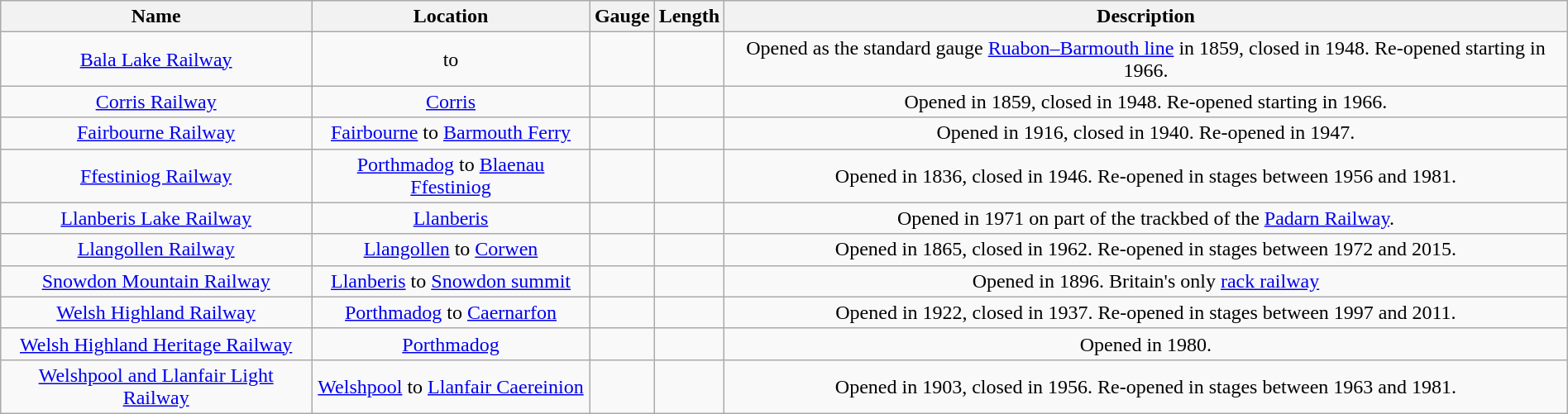<table class="sortable wikitable" style="margin: 0 auto; text-align:center;"|+ style="margin:inherit; padding-bottom:0.25em">
<tr>
<th>Name</th>
<th>Location</th>
<th>Gauge</th>
<th>Length</th>
<th>Description</th>
</tr>
<tr>
<td><a href='#'>Bala Lake Railway</a></td>
<td> to </td>
<td></td>
<td></td>
<td>Opened as the standard gauge <a href='#'>Ruabon–Barmouth line</a> in 1859, closed in 1948. Re-opened starting in 1966.</td>
</tr>
<tr>
<td><a href='#'>Corris Railway</a></td>
<td><a href='#'>Corris</a></td>
<td></td>
<td></td>
<td>Opened in 1859, closed in 1948. Re-opened starting in 1966.</td>
</tr>
<tr>
<td><a href='#'>Fairbourne Railway</a></td>
<td><a href='#'>Fairbourne</a> to <a href='#'>Barmouth Ferry</a></td>
<td></td>
<td></td>
<td>Opened in 1916, closed in 1940. Re-opened in 1947.</td>
</tr>
<tr>
<td><a href='#'>Ffestiniog Railway</a></td>
<td><a href='#'>Porthmadog</a> to <a href='#'>Blaenau Ffestiniog</a></td>
<td></td>
<td></td>
<td>Opened in 1836, closed in 1946. Re-opened in stages between 1956 and 1981.</td>
</tr>
<tr>
<td><a href='#'>Llanberis Lake Railway</a></td>
<td><a href='#'>Llanberis</a></td>
<td></td>
<td></td>
<td>Opened in 1971 on part of the trackbed of the <a href='#'>Padarn Railway</a>.</td>
</tr>
<tr>
<td><a href='#'>Llangollen Railway</a></td>
<td><a href='#'>Llangollen</a> to <a href='#'>Corwen</a></td>
<td></td>
<td></td>
<td>Opened in 1865, closed in 1962. Re-opened in stages between 1972 and 2015.</td>
</tr>
<tr>
<td><a href='#'>Snowdon Mountain Railway</a></td>
<td><a href='#'>Llanberis</a> to <a href='#'>Snowdon summit</a></td>
<td></td>
<td></td>
<td>Opened in 1896. Britain's only <a href='#'>rack railway</a></td>
</tr>
<tr>
<td><a href='#'>Welsh Highland Railway</a></td>
<td><a href='#'>Porthmadog</a> to <a href='#'>Caernarfon</a></td>
<td></td>
<td></td>
<td>Opened in 1922, closed in 1937. Re-opened in stages between 1997 and 2011.</td>
</tr>
<tr>
<td><a href='#'>Welsh Highland Heritage Railway</a></td>
<td><a href='#'>Porthmadog</a></td>
<td></td>
<td></td>
<td>Opened in 1980.</td>
</tr>
<tr>
<td><a href='#'>Welshpool and Llanfair Light Railway</a></td>
<td><a href='#'>Welshpool</a> to <a href='#'>Llanfair Caereinion</a></td>
<td></td>
<td></td>
<td>Opened in 1903, closed in 1956. Re-opened in stages between 1963 and 1981.</td>
</tr>
</table>
